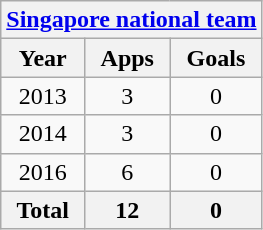<table class="wikitable" style="text-align:center">
<tr>
<th colspan=3><a href='#'>Singapore national team</a></th>
</tr>
<tr>
<th>Year</th>
<th>Apps</th>
<th>Goals</th>
</tr>
<tr>
<td>2013</td>
<td>3</td>
<td>0</td>
</tr>
<tr>
<td>2014</td>
<td>3</td>
<td>0</td>
</tr>
<tr>
<td>2016</td>
<td>6</td>
<td>0</td>
</tr>
<tr>
<th>Total</th>
<th>12</th>
<th>0</th>
</tr>
</table>
